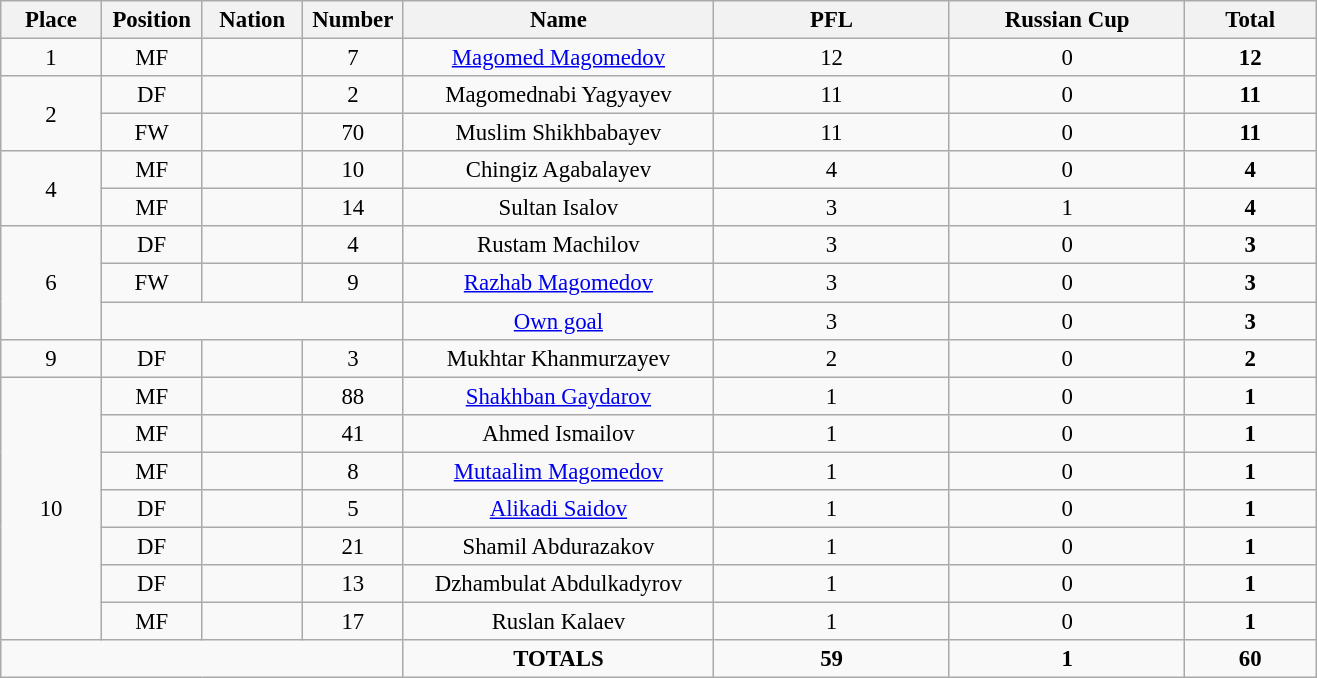<table class="wikitable" style="font-size: 95%; text-align: center;">
<tr>
<th width=60>Place</th>
<th width=60>Position</th>
<th width=60>Nation</th>
<th width=60>Number</th>
<th width=200>Name</th>
<th width=150>PFL</th>
<th width=150>Russian Cup</th>
<th width=80><strong>Total</strong></th>
</tr>
<tr>
<td>1</td>
<td>MF</td>
<td></td>
<td>7</td>
<td><a href='#'>Magomed Magomedov</a></td>
<td>12</td>
<td>0</td>
<td><strong>12</strong></td>
</tr>
<tr>
<td rowspan="2">2</td>
<td>DF</td>
<td></td>
<td>2</td>
<td>Magomednabi Yagyayev</td>
<td>11</td>
<td>0</td>
<td><strong>11</strong></td>
</tr>
<tr>
<td>FW</td>
<td></td>
<td>70</td>
<td>Muslim Shikhbabayev</td>
<td>11</td>
<td>0</td>
<td><strong>11</strong></td>
</tr>
<tr>
<td rowspan="2">4</td>
<td>MF</td>
<td></td>
<td>10</td>
<td>Chingiz Agabalayev</td>
<td>4</td>
<td>0</td>
<td><strong>4</strong></td>
</tr>
<tr>
<td>MF</td>
<td></td>
<td>14</td>
<td>Sultan Isalov</td>
<td>3</td>
<td>1</td>
<td><strong>4</strong></td>
</tr>
<tr>
<td rowspan="3">6</td>
<td>DF</td>
<td></td>
<td>4</td>
<td>Rustam Machilov</td>
<td>3</td>
<td>0</td>
<td><strong>3</strong></td>
</tr>
<tr>
<td>FW</td>
<td></td>
<td>9</td>
<td><a href='#'>Razhab Magomedov</a></td>
<td>3</td>
<td>0</td>
<td><strong>3</strong></td>
</tr>
<tr>
<td colspan="3"></td>
<td><a href='#'>Own goal</a></td>
<td>3</td>
<td>0</td>
<td><strong>3</strong></td>
</tr>
<tr>
<td>9</td>
<td>DF</td>
<td></td>
<td>3</td>
<td>Mukhtar Khanmurzayev</td>
<td>2</td>
<td>0</td>
<td><strong>2</strong></td>
</tr>
<tr>
<td rowspan="7">10</td>
<td>MF</td>
<td></td>
<td>88</td>
<td><a href='#'>Shakhban Gaydarov</a></td>
<td>1</td>
<td>0</td>
<td><strong>1</strong></td>
</tr>
<tr>
<td>MF</td>
<td></td>
<td>41</td>
<td>Ahmed Ismailov</td>
<td>1</td>
<td>0</td>
<td><strong>1</strong></td>
</tr>
<tr>
<td>MF</td>
<td></td>
<td>8</td>
<td><a href='#'>Mutaalim Magomedov</a></td>
<td>1</td>
<td>0</td>
<td><strong>1</strong></td>
</tr>
<tr>
<td>DF</td>
<td></td>
<td>5</td>
<td><a href='#'>Alikadi Saidov</a></td>
<td>1</td>
<td>0</td>
<td><strong>1</strong></td>
</tr>
<tr>
<td>DF</td>
<td></td>
<td>21</td>
<td>Shamil Abdurazakov</td>
<td>1</td>
<td>0</td>
<td><strong>1</strong></td>
</tr>
<tr>
<td>DF</td>
<td></td>
<td>13</td>
<td>Dzhambulat Abdulkadyrov</td>
<td>1</td>
<td>0</td>
<td><strong>1</strong></td>
</tr>
<tr>
<td>MF</td>
<td></td>
<td>17</td>
<td>Ruslan Kalaev</td>
<td>1</td>
<td>0</td>
<td><strong>1</strong></td>
</tr>
<tr>
<td colspan="4"></td>
<td><strong>TOTALS</strong></td>
<td><strong>59</strong></td>
<td><strong>1</strong></td>
<td><strong>60</strong></td>
</tr>
</table>
